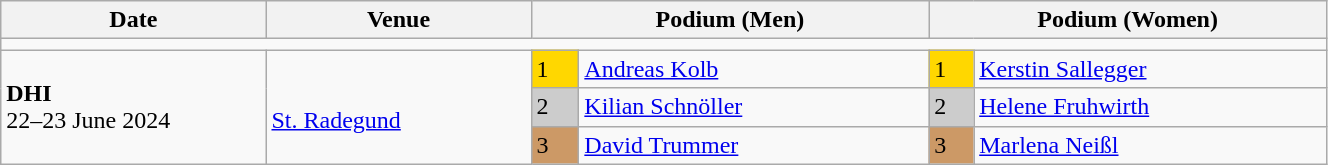<table class="wikitable" width=70%>
<tr>
<th>Date</th>
<th width=20%>Venue</th>
<th colspan=2 width=30%>Podium (Men)</th>
<th colspan=2 width=30%>Podium (Women)</th>
</tr>
<tr>
<td colspan=6></td>
</tr>
<tr>
<td rowspan=3><strong>DHI</strong> <br> 22–23 June 2024</td>
<td rowspan=3><br><a href='#'>St. Radegund</a></td>
<td bgcolor=FFD700>1</td>
<td><a href='#'>Andreas Kolb</a></td>
<td bgcolor=FFD700>1</td>
<td><a href='#'>Kerstin Sallegger</a></td>
</tr>
<tr>
<td bgcolor=CCCCCC>2</td>
<td><a href='#'>Kilian Schnöller</a></td>
<td bgcolor=CCCCCC>2</td>
<td><a href='#'>Helene Fruhwirth</a></td>
</tr>
<tr>
<td bgcolor=CC9966>3</td>
<td><a href='#'>David Trummer</a></td>
<td bgcolor=CC9966>3</td>
<td><a href='#'>Marlena Neißl</a></td>
</tr>
</table>
